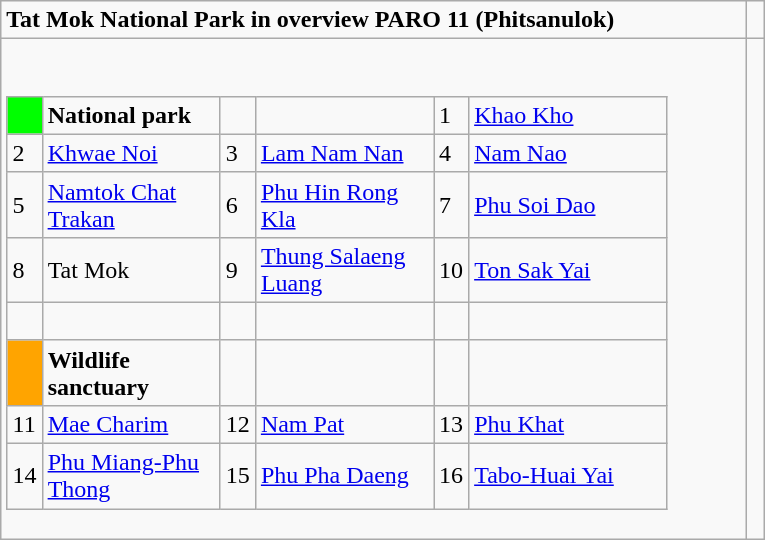<table role="presentation" class="wikitable mw-collapsible mw-collapsed">
<tr>
<td><strong>Tat Mok National Park in overview PARO 11 (Phitsanulok)</strong></td>
<td> </td>
</tr>
<tr>
<td><br><table class= "wikitable" style= "width:90%;">
<tr>
<td style="width:3%; background:#00FF00;"> </td>
<td style="width:27%;"><strong>National park</strong></td>
<td style="width:3%;"> </td>
<td style="width:27%;"> </td>
<td style="width:3%;">1</td>
<td><a href='#'>Khao Kho</a></td>
</tr>
<tr>
<td>2</td>
<td><a href='#'>Khwae Noi</a></td>
<td>3</td>
<td><a href='#'>Lam Nam Nan</a></td>
<td>4</td>
<td><a href='#'>Nam Nao</a></td>
</tr>
<tr>
<td>5</td>
<td><a href='#'>Namtok Chat Trakan</a></td>
<td>6</td>
<td><a href='#'>Phu Hin Rong Kla</a></td>
<td>7</td>
<td><a href='#'>Phu Soi Dao</a></td>
</tr>
<tr>
<td>8</td>
<td>Tat Mok</td>
<td>9</td>
<td><a href='#'>Thung Salaeng Luang</a></td>
<td>10</td>
<td><a href='#'>Ton Sak Yai</a></td>
</tr>
<tr>
<td> </td>
<td> </td>
<td> </td>
<td> </td>
<td> </td>
<td> </td>
</tr>
<tr>
<td style="background:#FFA400;"> </td>
<td><strong>Wildlife sanctuary</strong></td>
<td> </td>
<td> </td>
<td> </td>
<td> </td>
</tr>
<tr>
<td>11</td>
<td><a href='#'>Mae Charim</a></td>
<td>12</td>
<td><a href='#'>Nam Pat</a></td>
<td>13</td>
<td><a href='#'>Phu Khat</a></td>
</tr>
<tr>
<td>14</td>
<td><a href='#'>Phu Miang-Phu Thong</a></td>
<td>15</td>
<td><a href='#'>Phu Pha Daeng</a></td>
<td>16</td>
<td><a href='#'>Tabo-Huai Yai</a></td>
</tr>
</table>
</td>
</tr>
</table>
